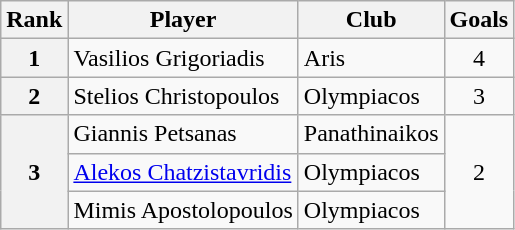<table class="wikitable" style="text-align:center">
<tr>
<th>Rank</th>
<th>Player</th>
<th>Club</th>
<th>Goals</th>
</tr>
<tr>
<th>1</th>
<td align="left"> Vasilios Grigoriadis</td>
<td align="left">Aris</td>
<td>4</td>
</tr>
<tr>
<th>2</th>
<td align="left"> Stelios Christopoulos</td>
<td align="left">Olympiacos</td>
<td>3</td>
</tr>
<tr>
<th rowspan="3">3</th>
<td align="left"> Giannis Petsanas</td>
<td align="left">Panathinaikos</td>
<td rowspan="3">2</td>
</tr>
<tr>
<td align="left"> <a href='#'>Alekos Chatzistavridis</a></td>
<td align="left">Olympiacos</td>
</tr>
<tr>
<td align="left"> Mimis Apostolopoulos</td>
<td align="left">Olympiacos</td>
</tr>
</table>
